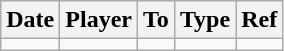<table class="wikitable">
<tr>
<th><strong>Date</strong></th>
<th><strong>Player</strong></th>
<th><strong>To</strong></th>
<th><strong>Type</strong></th>
<th><strong>Ref</strong></th>
</tr>
<tr>
<td></td>
<td></td>
<td></td>
<td></td>
<td></td>
</tr>
</table>
